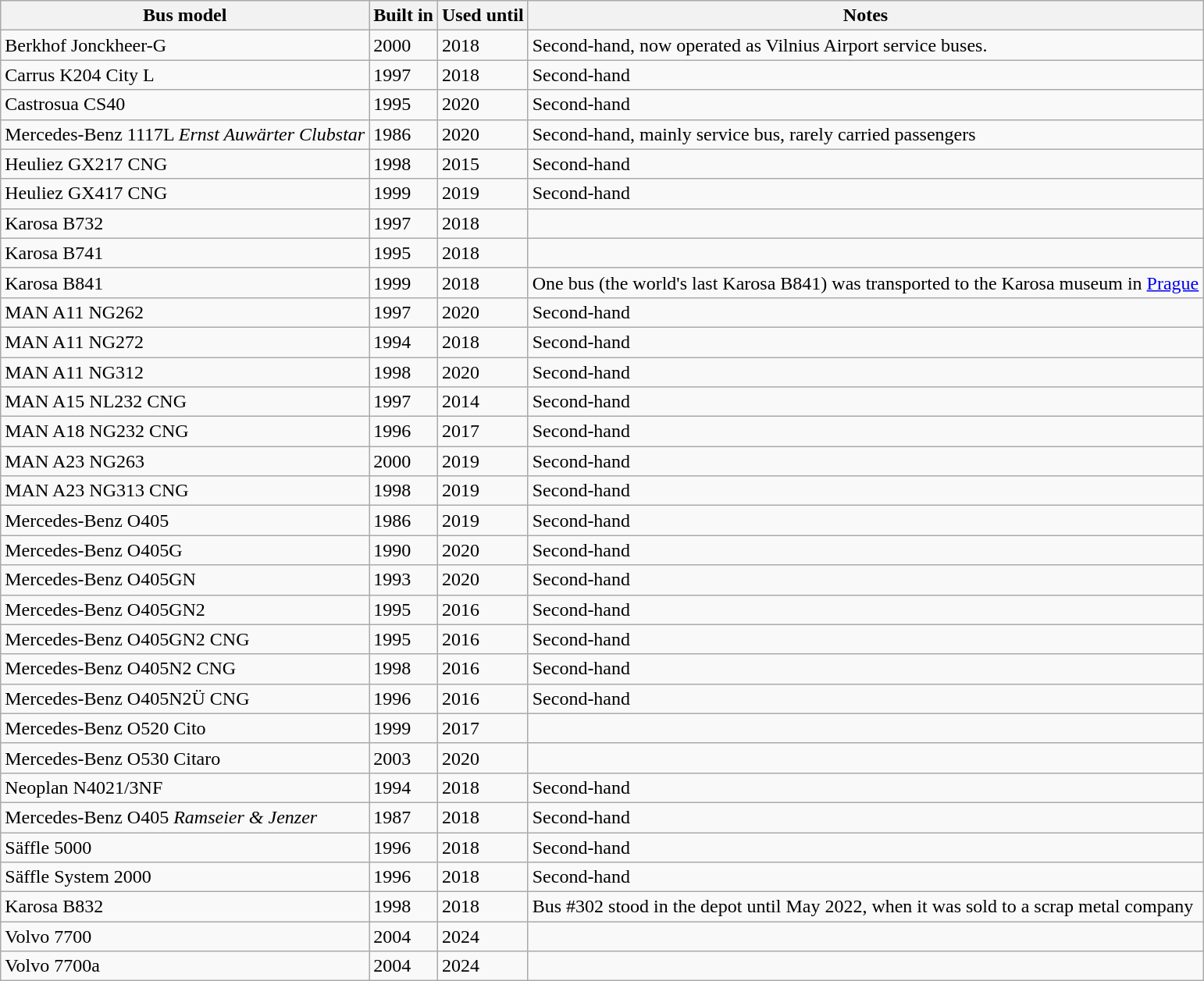<table class="wikitable sortable">
<tr>
<th>Bus model</th>
<th>Built in</th>
<th>Used until</th>
<th>Notes</th>
</tr>
<tr>
<td>Berkhof Jonckheer-G</td>
<td>2000</td>
<td>2018</td>
<td>Second-hand, now operated as Vilnius Airport service buses.</td>
</tr>
<tr>
<td>Carrus K204 City L</td>
<td>1997</td>
<td>2018</td>
<td>Second-hand</td>
</tr>
<tr>
<td>Castrosua CS40</td>
<td>1995</td>
<td>2020</td>
<td>Second-hand</td>
</tr>
<tr>
<td>Mercedes-Benz 1117L <em>Ernst Auwärter Clubstar</em></td>
<td>1986</td>
<td>2020</td>
<td>Second-hand, mainly service bus, rarely carried passengers</td>
</tr>
<tr>
<td>Heuliez GX217 CNG</td>
<td>1998</td>
<td>2015</td>
<td>Second-hand</td>
</tr>
<tr>
<td>Heuliez GX417 CNG</td>
<td>1999</td>
<td>2019</td>
<td>Second-hand</td>
</tr>
<tr>
<td>Karosa B732</td>
<td>1997</td>
<td>2018</td>
<td></td>
</tr>
<tr>
<td>Karosa B741</td>
<td>1995</td>
<td>2018</td>
<td></td>
</tr>
<tr>
<td>Karosa B841</td>
<td>1999</td>
<td>2018</td>
<td>One bus (the world's last Karosa B841) was transported to the Karosa museum in <a href='#'>Prague</a></td>
</tr>
<tr>
<td>MAN A11 NG262</td>
<td>1997</td>
<td>2020</td>
<td>Second-hand</td>
</tr>
<tr>
<td>MAN A11 NG272</td>
<td>1994</td>
<td>2018</td>
<td>Second-hand</td>
</tr>
<tr>
<td>MAN A11 NG312</td>
<td>1998</td>
<td>2020</td>
<td>Second-hand</td>
</tr>
<tr>
<td>MAN A15 NL232 CNG</td>
<td>1997</td>
<td>2014</td>
<td>Second-hand</td>
</tr>
<tr>
<td>MAN A18 NG232 CNG</td>
<td>1996</td>
<td>2017</td>
<td>Second-hand</td>
</tr>
<tr>
<td>MAN A23 NG263</td>
<td>2000</td>
<td>2019</td>
<td>Second-hand</td>
</tr>
<tr>
<td>MAN A23 NG313 CNG</td>
<td>1998</td>
<td>2019</td>
<td>Second-hand</td>
</tr>
<tr>
<td>Mercedes-Benz O405</td>
<td>1986</td>
<td>2019</td>
<td>Second-hand</td>
</tr>
<tr>
<td>Mercedes-Benz O405G</td>
<td>1990</td>
<td>2020</td>
<td>Second-hand</td>
</tr>
<tr>
<td>Mercedes-Benz O405GN</td>
<td>1993</td>
<td>2020</td>
<td>Second-hand</td>
</tr>
<tr>
<td>Mercedes-Benz O405GN2</td>
<td>1995</td>
<td>2016</td>
<td>Second-hand</td>
</tr>
<tr>
<td>Mercedes-Benz O405GN2 CNG</td>
<td>1995</td>
<td>2016</td>
<td>Second-hand</td>
</tr>
<tr>
<td>Mercedes-Benz O405N2 CNG</td>
<td>1998</td>
<td>2016</td>
<td>Second-hand</td>
</tr>
<tr>
<td>Mercedes-Benz O405N2Ü CNG</td>
<td>1996</td>
<td>2016</td>
<td>Second-hand</td>
</tr>
<tr>
<td>Mercedes-Benz O520 Cito</td>
<td>1999</td>
<td>2017</td>
<td></td>
</tr>
<tr>
<td>Mercedes-Benz O530 Citaro</td>
<td>2003</td>
<td>2020</td>
<td></td>
</tr>
<tr>
<td>Neoplan N4021/3NF</td>
<td>1994</td>
<td>2018</td>
<td>Second-hand</td>
</tr>
<tr>
<td>Mercedes-Benz O405 <em>Ramseier & Jenzer</em></td>
<td>1987</td>
<td>2018</td>
<td>Second-hand</td>
</tr>
<tr>
<td>Säffle 5000</td>
<td>1996</td>
<td>2018</td>
<td>Second-hand</td>
</tr>
<tr>
<td>Säffle System 2000</td>
<td>1996</td>
<td>2018</td>
<td>Second-hand</td>
</tr>
<tr>
<td>Karosa B832</td>
<td>1998</td>
<td>2018</td>
<td>Bus #302 stood in the depot until May 2022, when it was sold to a scrap metal company</td>
</tr>
<tr>
<td>Volvo 7700</td>
<td>2004</td>
<td>2024</td>
<td></td>
</tr>
<tr>
<td>Volvo 7700a</td>
<td>2004</td>
<td>2024</td>
<td></td>
</tr>
</table>
